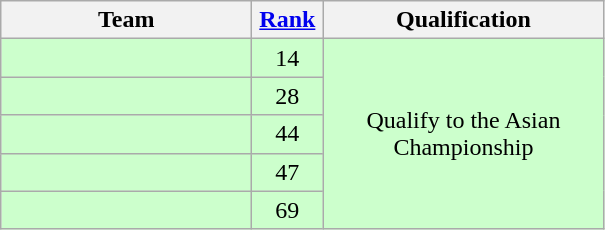<table class=wikitable style="text-align:center;">
<tr>
<th width=160px>Team</th>
<th width=40px><a href='#'>Rank</a></th>
<th width=180px>Qualification</th>
</tr>
<tr bgcolor=#CCFFCC>
<td align=left></td>
<td>14</td>
<td rowspan=5>Qualify to the Asian Championship</td>
</tr>
<tr bgcolor=#CCFFCC>
<td align=left></td>
<td>28</td>
</tr>
<tr bgcolor=#CCFFCC>
<td align=left></td>
<td>44</td>
</tr>
<tr bgcolor=#CCFFCC>
<td align=left></td>
<td>47</td>
</tr>
<tr bgcolor=#CCFFCC>
<td align=left></td>
<td>69</td>
</tr>
</table>
